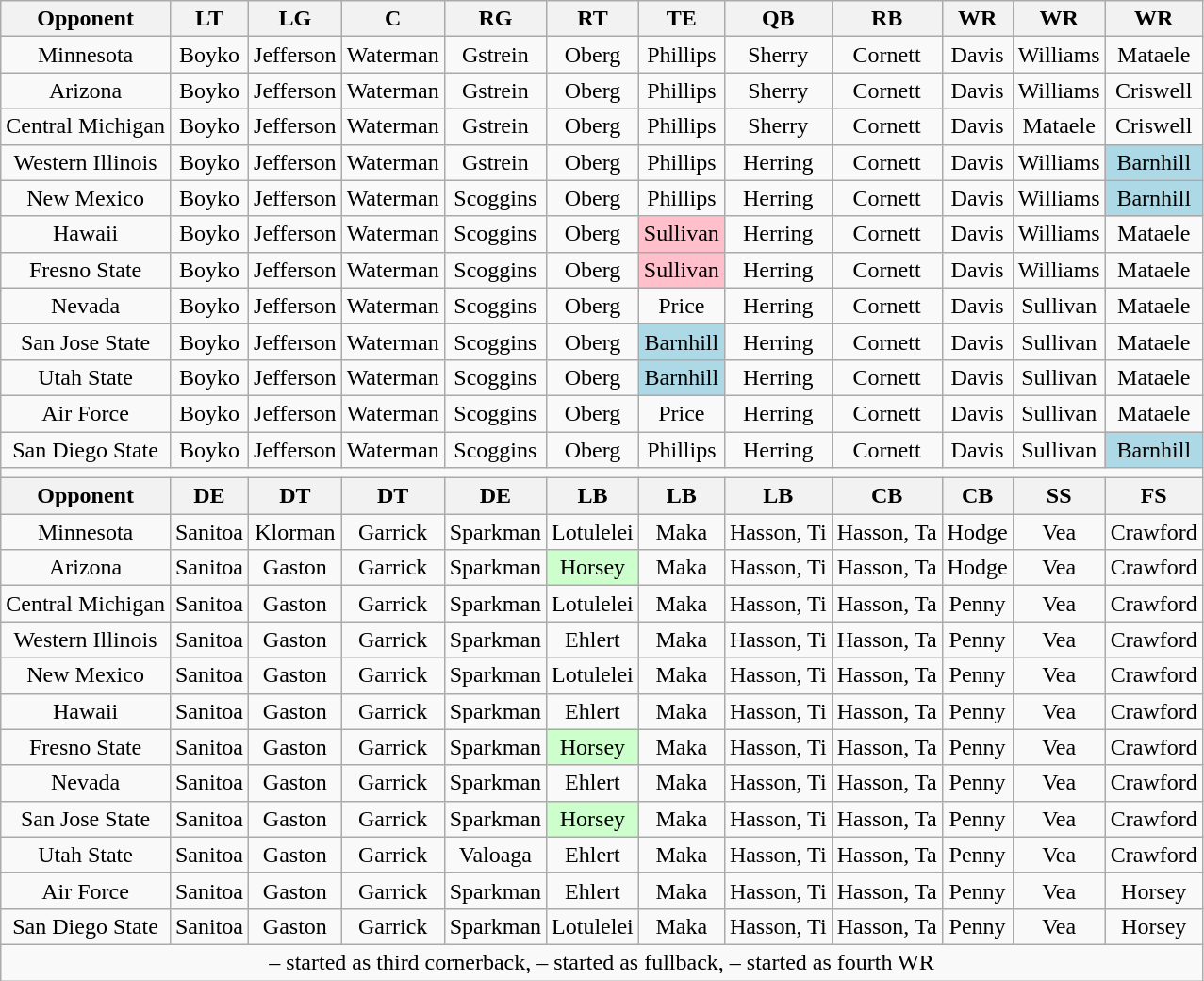<table class="wikitable" style="text-align:center">
<tr>
<th>Opponent</th>
<th>LT</th>
<th>LG</th>
<th>C</th>
<th>RG</th>
<th>RT</th>
<th>TE</th>
<th>QB</th>
<th>RB</th>
<th>WR</th>
<th>WR</th>
<th>WR</th>
</tr>
<tr>
<td>Minnesota</td>
<td>Boyko</td>
<td>Jefferson</td>
<td>Waterman</td>
<td>Gstrein</td>
<td>Oberg</td>
<td>Phillips</td>
<td>Sherry</td>
<td>Cornett</td>
<td>Davis</td>
<td>Williams</td>
<td>Mataele</td>
</tr>
<tr>
<td>Arizona</td>
<td>Boyko</td>
<td>Jefferson</td>
<td>Waterman</td>
<td>Gstrein</td>
<td>Oberg</td>
<td>Phillips</td>
<td>Sherry</td>
<td>Cornett</td>
<td>Davis</td>
<td>Williams</td>
<td>Criswell</td>
</tr>
<tr>
<td>Central Michigan</td>
<td>Boyko</td>
<td>Jefferson</td>
<td>Waterman</td>
<td>Gstrein</td>
<td>Oberg</td>
<td>Phillips</td>
<td>Sherry</td>
<td>Cornett</td>
<td>Davis</td>
<td>Mataele</td>
<td>Criswell</td>
</tr>
<tr>
<td>Western Illinois</td>
<td>Boyko</td>
<td>Jefferson</td>
<td>Waterman</td>
<td>Gstrein</td>
<td>Oberg</td>
<td>Phillips</td>
<td>Herring</td>
<td>Cornett</td>
<td>Davis</td>
<td>Williams</td>
<td bgcolor=lightblue>Barnhill</td>
</tr>
<tr>
<td>New Mexico</td>
<td>Boyko</td>
<td>Jefferson</td>
<td>Waterman</td>
<td>Scoggins</td>
<td>Oberg</td>
<td>Phillips</td>
<td>Herring</td>
<td>Cornett</td>
<td>Davis</td>
<td>Williams</td>
<td bgcolor=lightblue>Barnhill</td>
</tr>
<tr>
<td>Hawaii</td>
<td>Boyko</td>
<td>Jefferson</td>
<td>Waterman</td>
<td>Scoggins</td>
<td>Oberg</td>
<td bgcolor=pink>Sullivan</td>
<td>Herring</td>
<td>Cornett</td>
<td>Davis</td>
<td>Williams</td>
<td>Mataele</td>
</tr>
<tr>
<td>Fresno State</td>
<td>Boyko</td>
<td>Jefferson</td>
<td>Waterman</td>
<td>Scoggins</td>
<td>Oberg</td>
<td bgcolor=pink>Sullivan</td>
<td>Herring</td>
<td>Cornett</td>
<td>Davis</td>
<td>Williams</td>
<td>Mataele</td>
</tr>
<tr>
<td>Nevada</td>
<td>Boyko</td>
<td>Jefferson</td>
<td>Waterman</td>
<td>Scoggins</td>
<td>Oberg</td>
<td>Price</td>
<td>Herring</td>
<td>Cornett</td>
<td>Davis</td>
<td>Sullivan</td>
<td>Mataele</td>
</tr>
<tr>
<td>San Jose State</td>
<td>Boyko</td>
<td>Jefferson</td>
<td>Waterman</td>
<td>Scoggins</td>
<td>Oberg</td>
<td bgcolor=lightblue>Barnhill</td>
<td>Herring</td>
<td>Cornett</td>
<td>Davis</td>
<td>Sullivan</td>
<td>Mataele</td>
</tr>
<tr>
<td>Utah State</td>
<td>Boyko</td>
<td>Jefferson</td>
<td>Waterman</td>
<td>Scoggins</td>
<td>Oberg</td>
<td bgcolor=lightblue>Barnhill</td>
<td>Herring</td>
<td>Cornett</td>
<td>Davis</td>
<td>Sullivan</td>
<td>Mataele</td>
</tr>
<tr>
<td>Air Force</td>
<td>Boyko</td>
<td>Jefferson</td>
<td>Waterman</td>
<td>Scoggins</td>
<td>Oberg</td>
<td>Price</td>
<td>Herring</td>
<td>Cornett</td>
<td>Davis</td>
<td>Sullivan</td>
<td>Mataele</td>
</tr>
<tr>
<td>San Diego State</td>
<td>Boyko</td>
<td>Jefferson</td>
<td>Waterman</td>
<td>Scoggins</td>
<td>Oberg</td>
<td>Phillips</td>
<td>Herring</td>
<td>Cornett</td>
<td>Davis</td>
<td>Sullivan</td>
<td bgcolor=lightblue>Barnhill</td>
</tr>
<tr>
<td colspan="12"></td>
</tr>
<tr>
<th>Opponent</th>
<th>DE</th>
<th>DT</th>
<th>DT</th>
<th>DE</th>
<th>LB</th>
<th>LB</th>
<th>LB</th>
<th>CB</th>
<th>CB</th>
<th>SS</th>
<th>FS</th>
</tr>
<tr>
<td>Minnesota</td>
<td>Sanitoa</td>
<td>Klorman</td>
<td>Garrick</td>
<td>Sparkman</td>
<td>Lotulelei</td>
<td>Maka</td>
<td>Hasson, Ti</td>
<td>Hasson, Ta</td>
<td>Hodge</td>
<td>Vea</td>
<td>Crawford</td>
</tr>
<tr>
<td>Arizona</td>
<td>Sanitoa</td>
<td>Gaston</td>
<td>Garrick</td>
<td>Sparkman</td>
<td bgcolor=ccffcc>Horsey</td>
<td>Maka</td>
<td>Hasson, Ti</td>
<td>Hasson, Ta</td>
<td>Hodge</td>
<td>Vea</td>
<td>Crawford</td>
</tr>
<tr>
<td>Central Michigan</td>
<td>Sanitoa</td>
<td>Gaston</td>
<td>Garrick</td>
<td>Sparkman</td>
<td>Lotulelei</td>
<td>Maka</td>
<td>Hasson, Ti</td>
<td>Hasson, Ta</td>
<td>Penny</td>
<td>Vea</td>
<td>Crawford</td>
</tr>
<tr>
<td>Western Illinois</td>
<td>Sanitoa</td>
<td>Gaston</td>
<td>Garrick</td>
<td>Sparkman</td>
<td>Ehlert</td>
<td>Maka</td>
<td>Hasson, Ti</td>
<td>Hasson, Ta</td>
<td>Penny</td>
<td>Vea</td>
<td>Crawford</td>
</tr>
<tr>
<td>New Mexico</td>
<td>Sanitoa</td>
<td>Gaston</td>
<td>Garrick</td>
<td>Sparkman</td>
<td>Lotulelei</td>
<td>Maka</td>
<td>Hasson, Ti</td>
<td>Hasson, Ta</td>
<td>Penny</td>
<td>Vea</td>
<td>Crawford</td>
</tr>
<tr>
<td>Hawaii</td>
<td>Sanitoa</td>
<td>Gaston</td>
<td>Garrick</td>
<td>Sparkman</td>
<td>Ehlert</td>
<td>Maka</td>
<td>Hasson, Ti</td>
<td>Hasson, Ta</td>
<td>Penny</td>
<td>Vea</td>
<td>Crawford</td>
</tr>
<tr>
<td>Fresno State</td>
<td>Sanitoa</td>
<td>Gaston</td>
<td>Garrick</td>
<td>Sparkman</td>
<td bgcolor=ccffcc>Horsey</td>
<td>Maka</td>
<td>Hasson, Ti</td>
<td>Hasson, Ta</td>
<td>Penny</td>
<td>Vea</td>
<td>Crawford</td>
</tr>
<tr>
<td>Nevada</td>
<td>Sanitoa</td>
<td>Gaston</td>
<td>Garrick</td>
<td>Sparkman</td>
<td>Ehlert</td>
<td>Maka</td>
<td>Hasson, Ti</td>
<td>Hasson, Ta</td>
<td>Penny</td>
<td>Vea</td>
<td>Crawford</td>
</tr>
<tr>
<td>San Jose State</td>
<td>Sanitoa</td>
<td>Gaston</td>
<td>Garrick</td>
<td>Sparkman</td>
<td bgcolor=ccffcc>Horsey</td>
<td>Maka</td>
<td>Hasson, Ti</td>
<td>Hasson, Ta</td>
<td>Penny</td>
<td>Vea</td>
<td>Crawford</td>
</tr>
<tr>
<td>Utah State</td>
<td>Sanitoa</td>
<td>Gaston</td>
<td>Garrick</td>
<td>Valoaga</td>
<td>Ehlert</td>
<td>Maka</td>
<td>Hasson, Ti</td>
<td>Hasson, Ta</td>
<td>Penny</td>
<td>Vea</td>
<td>Crawford</td>
</tr>
<tr>
<td>Air Force</td>
<td>Sanitoa</td>
<td>Gaston</td>
<td>Garrick</td>
<td>Sparkman</td>
<td>Ehlert</td>
<td>Maka</td>
<td>Hasson, Ti</td>
<td>Hasson, Ta</td>
<td>Penny</td>
<td>Vea</td>
<td>Horsey</td>
</tr>
<tr>
<td>San Diego State</td>
<td>Sanitoa</td>
<td>Gaston</td>
<td>Garrick</td>
<td>Sparkman</td>
<td>Lotulelei</td>
<td>Maka</td>
<td>Hasson, Ti</td>
<td>Hasson, Ta</td>
<td>Penny</td>
<td>Vea</td>
<td>Horsey</td>
</tr>
<tr>
<td colspan="12" text-align:center> – started as third cornerback,  – started as fullback,  – started as fourth WR</td>
</tr>
</table>
